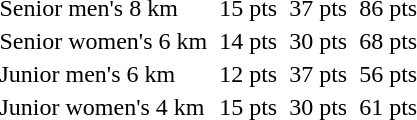<table>
<tr>
<td>Senior men's 8 km</td>
<td></td>
<td>15 pts</td>
<td></td>
<td>37 pts</td>
<td></td>
<td>86 pts</td>
</tr>
<tr>
<td>Senior women's 6 km</td>
<td></td>
<td>14 pts</td>
<td></td>
<td>30 pts</td>
<td></td>
<td>68 pts</td>
</tr>
<tr>
<td>Junior men's 6 km</td>
<td></td>
<td>12 pts</td>
<td></td>
<td>37 pts</td>
<td></td>
<td>56 pts</td>
</tr>
<tr>
<td>Junior women's 4 km</td>
<td></td>
<td>15 pts</td>
<td></td>
<td>30 pts</td>
<td></td>
<td>61 pts</td>
</tr>
</table>
